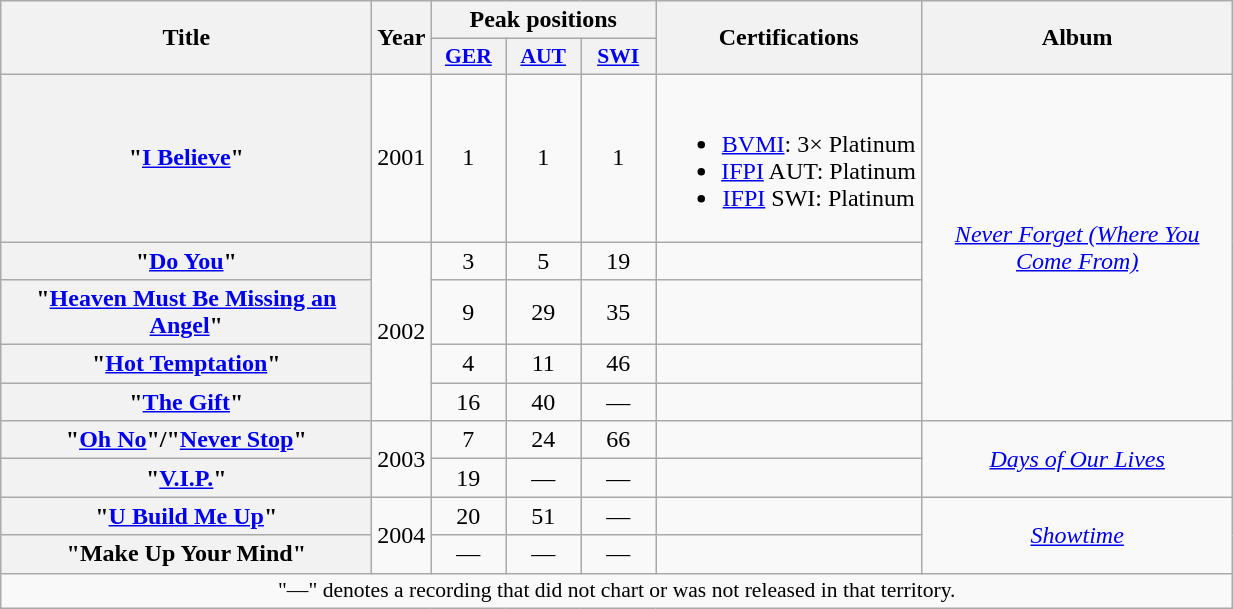<table class="wikitable plainrowheaders" style="text-align:center;">
<tr>
<th align="center" rowspan="2" width="240">Title</th>
<th align="center" rowspan="2" width="10">Year</th>
<th align="center" colspan="3" width="20">Peak positions</th>
<th align="center" rowspan="2" width="170">Certifications</th>
<th align="center" rowspan="2" width="200">Album</th>
</tr>
<tr>
<th scope="col" style="width:3em;font-size:90%;"><a href='#'>GER</a><br></th>
<th scope="col" style="width:3em;font-size:90%;"><a href='#'>AUT</a><br></th>
<th scope="col" style="width:3em;font-size:90%;"><a href='#'>SWI</a><br></th>
</tr>
<tr>
<th scope="row">"<a href='#'>I Believe</a>"</th>
<td rowspan="1">2001</td>
<td>1</td>
<td>1</td>
<td>1</td>
<td><br><ul><li><a href='#'>BVMI</a>: 3× Platinum</li><li><a href='#'>IFPI</a> AUT: Platinum</li><li><a href='#'>IFPI</a> SWI: Platinum</li></ul></td>
<td rowspan="5"><em><a href='#'>Never Forget (Where You Come From)</a></em></td>
</tr>
<tr>
<th scope="row">"<a href='#'>Do You</a>"</th>
<td rowspan="4">2002</td>
<td>3</td>
<td>5</td>
<td>19</td>
<td></td>
</tr>
<tr>
<th scope="row">"<a href='#'>Heaven Must Be Missing an Angel</a>"</th>
<td>9</td>
<td>29</td>
<td>35</td>
<td></td>
</tr>
<tr>
<th scope="row">"<a href='#'>Hot Temptation</a>"</th>
<td>4</td>
<td>11</td>
<td>46</td>
<td></td>
</tr>
<tr>
<th scope="row">"<a href='#'>The Gift</a>"</th>
<td>16</td>
<td>40</td>
<td>—</td>
<td></td>
</tr>
<tr>
<th scope="row">"<a href='#'>Oh No</a>"/"<a href='#'>Never Stop</a>"</th>
<td rowspan="2">2003</td>
<td>7</td>
<td>24</td>
<td>66</td>
<td></td>
<td rowspan="2"><em><a href='#'>Days of Our Lives</a></em></td>
</tr>
<tr>
<th scope="row">"<a href='#'>V.I.P.</a>"</th>
<td>19</td>
<td>—</td>
<td>—</td>
<td></td>
</tr>
<tr>
<th scope="row">"<a href='#'>U Build Me Up</a>"</th>
<td rowspan="2">2004</td>
<td>20</td>
<td>51</td>
<td>—</td>
<td></td>
<td rowspan="2"><em><a href='#'>Showtime</a></em></td>
</tr>
<tr>
<th scope="row">"Make Up Your Mind"</th>
<td>—</td>
<td>—</td>
<td>—</td>
<td></td>
</tr>
<tr>
<td colspan="10" style="font-size:90%">"—" denotes a recording that did not chart or was not released in that territory.</td>
</tr>
</table>
